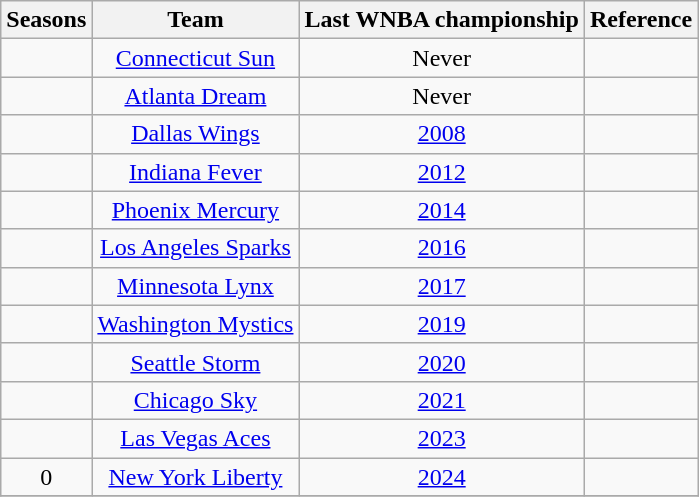<table class="wikitable sortable" style="text-align:center">
<tr>
<th>Seasons</th>
<th>Team</th>
<th>Last WNBA championship</th>
<th class="unsortable">Reference</th>
</tr>
<tr>
<td></td>
<td><a href='#'>Connecticut Sun</a></td>
<td>Never</td>
<td></td>
</tr>
<tr>
<td></td>
<td><a href='#'>Atlanta Dream</a></td>
<td>Never</td>
<td></td>
</tr>
<tr>
<td></td>
<td><a href='#'>Dallas Wings</a></td>
<td><a href='#'>2008</a></td>
<td></td>
</tr>
<tr>
<td></td>
<td><a href='#'>Indiana Fever</a></td>
<td><a href='#'>2012</a></td>
<td></td>
</tr>
<tr>
<td></td>
<td><a href='#'>Phoenix Mercury</a></td>
<td><a href='#'>2014</a></td>
<td></td>
</tr>
<tr>
<td></td>
<td><a href='#'>Los Angeles Sparks</a></td>
<td><a href='#'>2016</a></td>
<td></td>
</tr>
<tr>
<td></td>
<td><a href='#'>Minnesota Lynx</a></td>
<td><a href='#'>2017</a></td>
<td></td>
</tr>
<tr>
<td></td>
<td><a href='#'>Washington Mystics</a></td>
<td><a href='#'>2019</a></td>
<td></td>
</tr>
<tr>
<td></td>
<td><a href='#'>Seattle Storm</a></td>
<td><a href='#'>2020</a></td>
<td></td>
</tr>
<tr>
<td></td>
<td><a href='#'>Chicago Sky</a></td>
<td><a href='#'>2021</a></td>
<td></td>
</tr>
<tr>
<td></td>
<td><a href='#'>Las Vegas Aces</a></td>
<td><a href='#'>2023</a></td>
<td></td>
</tr>
<tr>
<td>0</td>
<td><a href='#'>New York Liberty</a></td>
<td><a href='#'>2024</a></td>
<td></td>
</tr>
<tr>
</tr>
</table>
